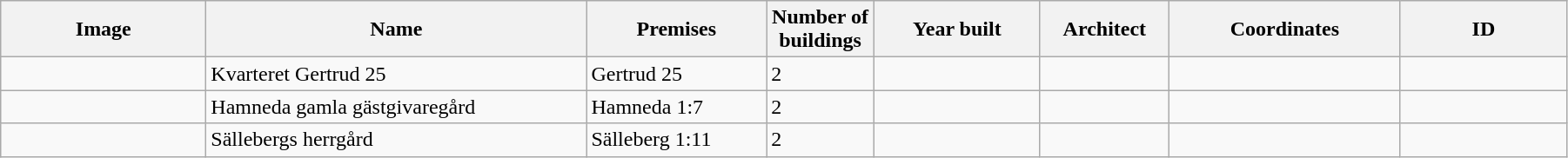<table class="wikitable" width="95%">
<tr>
<th width="150">Image</th>
<th>Name</th>
<th>Premises</th>
<th width="75">Number of<br>buildings</th>
<th width="120">Year built</th>
<th>Architect</th>
<th width="170">Coordinates</th>
<th width="120">ID</th>
</tr>
<tr>
<td></td>
<td>Kvarteret Gertrud 25</td>
<td>Gertrud 25</td>
<td>2</td>
<td></td>
<td></td>
<td></td>
<td></td>
</tr>
<tr>
<td></td>
<td>Hamneda gamla gästgivaregård</td>
<td>Hamneda 1:7</td>
<td>2</td>
<td></td>
<td></td>
<td></td>
<td></td>
</tr>
<tr>
<td></td>
<td>Sällebergs herrgård</td>
<td>Sälleberg 1:11</td>
<td>2</td>
<td></td>
<td></td>
<td></td>
<td></td>
</tr>
</table>
